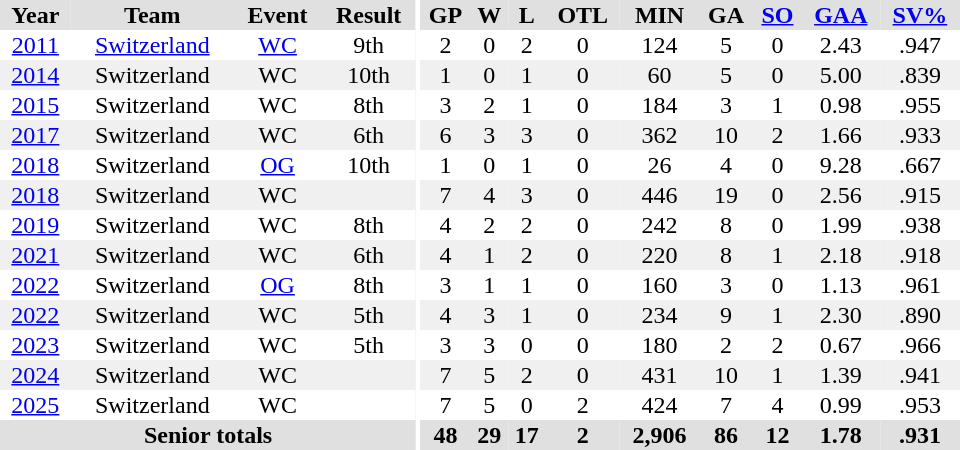<table border="0" cellpadding="1" cellspacing="0" ID="Table3" style="text-align:center; width:40em">
<tr ALIGN="center" bgcolor="#e0e0e0">
<th>Year</th>
<th>Team</th>
<th>Event</th>
<th>Result</th>
<th rowspan="99" bgcolor="#ffffff"></th>
<th>GP</th>
<th>W</th>
<th>L</th>
<th>OTL</th>
<th>MIN</th>
<th>GA</th>
<th><a href='#'>SO</a></th>
<th><a href='#'>GAA</a></th>
<th><a href='#'>SV%</a></th>
</tr>
<tr>
<td><a href='#'>2011</a></td>
<td><a href='#'>Switzerland</a></td>
<td><a href='#'>WC</a></td>
<td>9th</td>
<td>2</td>
<td>0</td>
<td>2</td>
<td>0</td>
<td>124</td>
<td>5</td>
<td>0</td>
<td>2.43</td>
<td>.947</td>
</tr>
<tr bgcolor="#f0f0f0">
<td><a href='#'>2014</a></td>
<td>Switzerland</td>
<td>WC</td>
<td>10th</td>
<td>1</td>
<td>0</td>
<td>1</td>
<td>0</td>
<td>60</td>
<td>5</td>
<td>0</td>
<td>5.00</td>
<td>.839</td>
</tr>
<tr>
<td><a href='#'>2015</a></td>
<td>Switzerland</td>
<td>WC</td>
<td>8th</td>
<td>3</td>
<td>2</td>
<td>1</td>
<td>0</td>
<td>184</td>
<td>3</td>
<td>1</td>
<td>0.98</td>
<td>.955</td>
</tr>
<tr bgcolor="#f0f0f0">
<td><a href='#'>2017</a></td>
<td>Switzerland</td>
<td>WC</td>
<td>6th</td>
<td>6</td>
<td>3</td>
<td>3</td>
<td>0</td>
<td>362</td>
<td>10</td>
<td>2</td>
<td>1.66</td>
<td>.933</td>
</tr>
<tr>
<td><a href='#'>2018</a></td>
<td>Switzerland</td>
<td><a href='#'>OG</a></td>
<td>10th</td>
<td>1</td>
<td>0</td>
<td>1</td>
<td>0</td>
<td>26</td>
<td>4</td>
<td>0</td>
<td>9.28</td>
<td>.667</td>
</tr>
<tr bgcolor="#f0f0f0">
<td><a href='#'>2018</a></td>
<td>Switzerland</td>
<td>WC</td>
<td></td>
<td>7</td>
<td>4</td>
<td>3</td>
<td>0</td>
<td>446</td>
<td>19</td>
<td>0</td>
<td>2.56</td>
<td>.915</td>
</tr>
<tr>
<td><a href='#'>2019</a></td>
<td>Switzerland</td>
<td>WC</td>
<td>8th</td>
<td>4</td>
<td>2</td>
<td>2</td>
<td>0</td>
<td>242</td>
<td>8</td>
<td>0</td>
<td>1.99</td>
<td>.938</td>
</tr>
<tr bgcolor="#f0f0f0">
<td><a href='#'>2021</a></td>
<td>Switzerland</td>
<td>WC</td>
<td>6th</td>
<td>4</td>
<td>1</td>
<td>2</td>
<td>0</td>
<td>220</td>
<td>8</td>
<td>1</td>
<td>2.18</td>
<td>.918</td>
</tr>
<tr>
<td><a href='#'>2022</a></td>
<td>Switzerland</td>
<td><a href='#'>OG</a></td>
<td>8th</td>
<td>3</td>
<td>1</td>
<td>1</td>
<td>0</td>
<td>160</td>
<td>3</td>
<td>0</td>
<td>1.13</td>
<td>.961</td>
</tr>
<tr bgcolor="#f0f0f0">
<td><a href='#'>2022</a></td>
<td>Switzerland</td>
<td>WC</td>
<td>5th</td>
<td>4</td>
<td>3</td>
<td>1</td>
<td>0</td>
<td>234</td>
<td>9</td>
<td>1</td>
<td>2.30</td>
<td>.890</td>
</tr>
<tr>
<td><a href='#'>2023</a></td>
<td>Switzerland</td>
<td>WC</td>
<td>5th</td>
<td>3</td>
<td>3</td>
<td>0</td>
<td>0</td>
<td>180</td>
<td>2</td>
<td>2</td>
<td>0.67</td>
<td>.966</td>
</tr>
<tr bgcolor="#f0f0f0">
<td><a href='#'>2024</a></td>
<td>Switzerland</td>
<td>WC</td>
<td></td>
<td>7</td>
<td>5</td>
<td>2</td>
<td>0</td>
<td>431</td>
<td>10</td>
<td>1</td>
<td>1.39</td>
<td>.941</td>
</tr>
<tr>
<td><a href='#'>2025</a></td>
<td>Switzerland</td>
<td>WC</td>
<td></td>
<td>7</td>
<td>5</td>
<td>0</td>
<td>2</td>
<td>424</td>
<td>7</td>
<td>4</td>
<td>0.99</td>
<td>.953</td>
</tr>
<tr bgcolor="#e0e0e0">
<th colspan="4" align="center">Senior totals</th>
<th>48</th>
<th>29</th>
<th>17</th>
<th>2</th>
<th>2,906</th>
<th>86</th>
<th>12</th>
<th>1.78</th>
<th>.931</th>
</tr>
</table>
